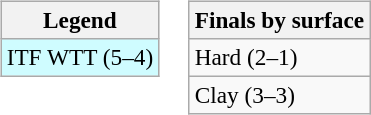<table>
<tr valign=top>
<td><br><table class="wikitable" style=font-size:97%>
<tr>
<th>Legend</th>
</tr>
<tr style="background:#cffcff;">
<td>ITF WTT (5–4)</td>
</tr>
</table>
</td>
<td><br><table class="wikitable" style=font-size:97%>
<tr>
<th>Finals by surface</th>
</tr>
<tr>
<td>Hard (2–1)</td>
</tr>
<tr>
<td>Clay (3–3)</td>
</tr>
</table>
</td>
</tr>
</table>
